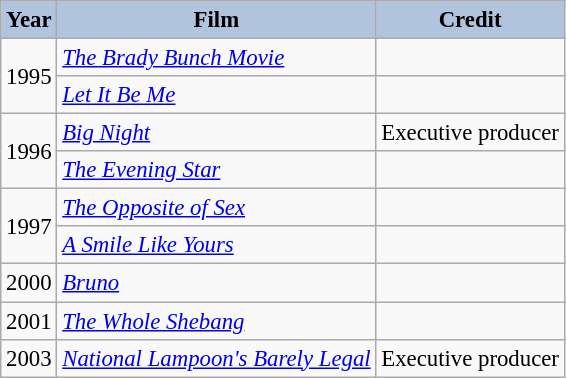<table class="wikitable" style="font-size:95%;">
<tr>
<th style="background:#B0C4DE;">Year</th>
<th style="background:#B0C4DE;">Film</th>
<th style="background:#B0C4DE;">Credit</th>
</tr>
<tr>
<td rowspan=2>1995</td>
<td><em><a href='#'>The Brady Bunch Movie</a></em></td>
<td></td>
</tr>
<tr>
<td><em><a href='#'>Let It Be Me</a></em></td>
<td></td>
</tr>
<tr>
<td rowspan=2>1996</td>
<td><em><a href='#'>Big Night</a></em></td>
<td>Executive producer</td>
</tr>
<tr>
<td><em><a href='#'>The Evening Star</a></em></td>
<td></td>
</tr>
<tr>
<td rowspan=2>1997</td>
<td><em><a href='#'>The Opposite of Sex</a></em></td>
<td></td>
</tr>
<tr>
<td><em><a href='#'>A Smile Like Yours</a></em></td>
<td></td>
</tr>
<tr>
<td>2000</td>
<td><em><a href='#'>Bruno</a></em></td>
<td></td>
</tr>
<tr>
<td>2001</td>
<td><em><a href='#'>The Whole Shebang</a></em></td>
<td></td>
</tr>
<tr>
<td>2003</td>
<td><em><a href='#'>National Lampoon's Barely Legal</a></em></td>
<td>Executive producer</td>
</tr>
</table>
